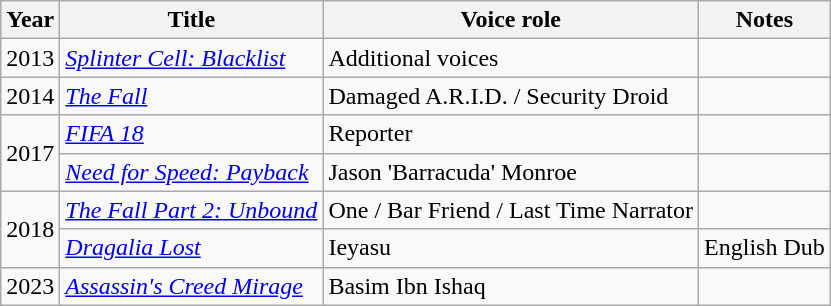<table class="wikitable">
<tr>
<th>Year</th>
<th>Title</th>
<th>Voice role</th>
<th>Notes</th>
</tr>
<tr>
<td>2013</td>
<td><em><a href='#'>Splinter Cell: Blacklist</a></em></td>
<td>Additional voices</td>
<td></td>
</tr>
<tr>
<td>2014</td>
<td><em><a href='#'>The Fall</a></em></td>
<td>Damaged A.R.I.D. / Security Droid</td>
<td></td>
</tr>
<tr>
<td rowspan="2">2017</td>
<td><em><a href='#'>FIFA 18</a></em></td>
<td>Reporter</td>
<td></td>
</tr>
<tr>
<td><em><a href='#'>Need for Speed: Payback</a></em></td>
<td>Jason 'Barracuda' Monroe</td>
<td></td>
</tr>
<tr>
<td rowspan="2">2018</td>
<td><em><a href='#'>The Fall Part 2: Unbound</a></em></td>
<td>One / Bar Friend / Last Time Narrator</td>
<td></td>
</tr>
<tr>
<td><em><a href='#'>Dragalia Lost</a></em></td>
<td>Ieyasu</td>
<td>English Dub</td>
</tr>
<tr>
<td>2023</td>
<td><em><a href='#'>Assassin's Creed Mirage</a></em></td>
<td>Basim Ibn Ishaq</td>
<td></td>
</tr>
</table>
